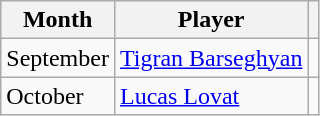<table class="wikitable" style="text-align:left">
<tr>
<th>Month</th>
<th>Player</th>
<th></th>
</tr>
<tr>
<td>September</td>
<td> <a href='#'>Tigran Barseghyan</a></td>
<td></td>
</tr>
<tr>
<td>October</td>
<td> <a href='#'>Lucas Lovat</a></td>
<td></td>
</tr>
</table>
